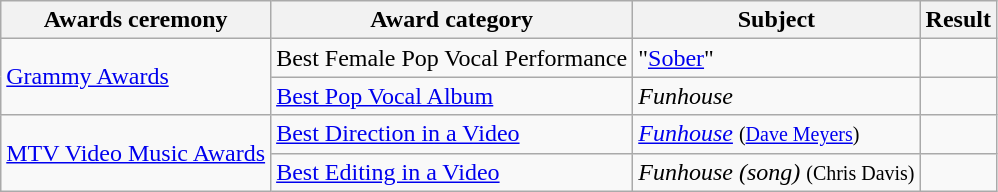<table class="wikitable">
<tr>
<th style="text-align:center;">Awards ceremony</th>
<th style="text-align:center;">Award category</th>
<th style="text-align:center;">Subject</th>
<th style="text-align:center;">Result</th>
</tr>
<tr>
<td rowspan="2" style="text-align:left;"><a href='#'>Grammy Awards</a></td>
<td align="left">Best Female Pop Vocal Performance</td>
<td align="left">"<a href='#'>Sober</a>"</td>
<td></td>
</tr>
<tr>
<td align="left"><a href='#'>Best Pop Vocal Album</a></td>
<td align="left"><em>Funhouse</em></td>
<td></td>
</tr>
<tr>
<td rowspan="2" style="text-align:left;"><a href='#'>MTV Video Music Awards</a></td>
<td align="left"><a href='#'>Best Direction in a Video</a></td>
<td align="left"><em><a href='#'>Funhouse</a></em> <small>(<a href='#'>Dave Meyers</a>)</small></td>
<td></td>
</tr>
<tr>
<td align="left"><a href='#'>Best Editing in a Video</a></td>
<td align="left"><em>Funhouse (song)</em> <small>(Chris Davis)</small></td>
<td></td>
</tr>
</table>
